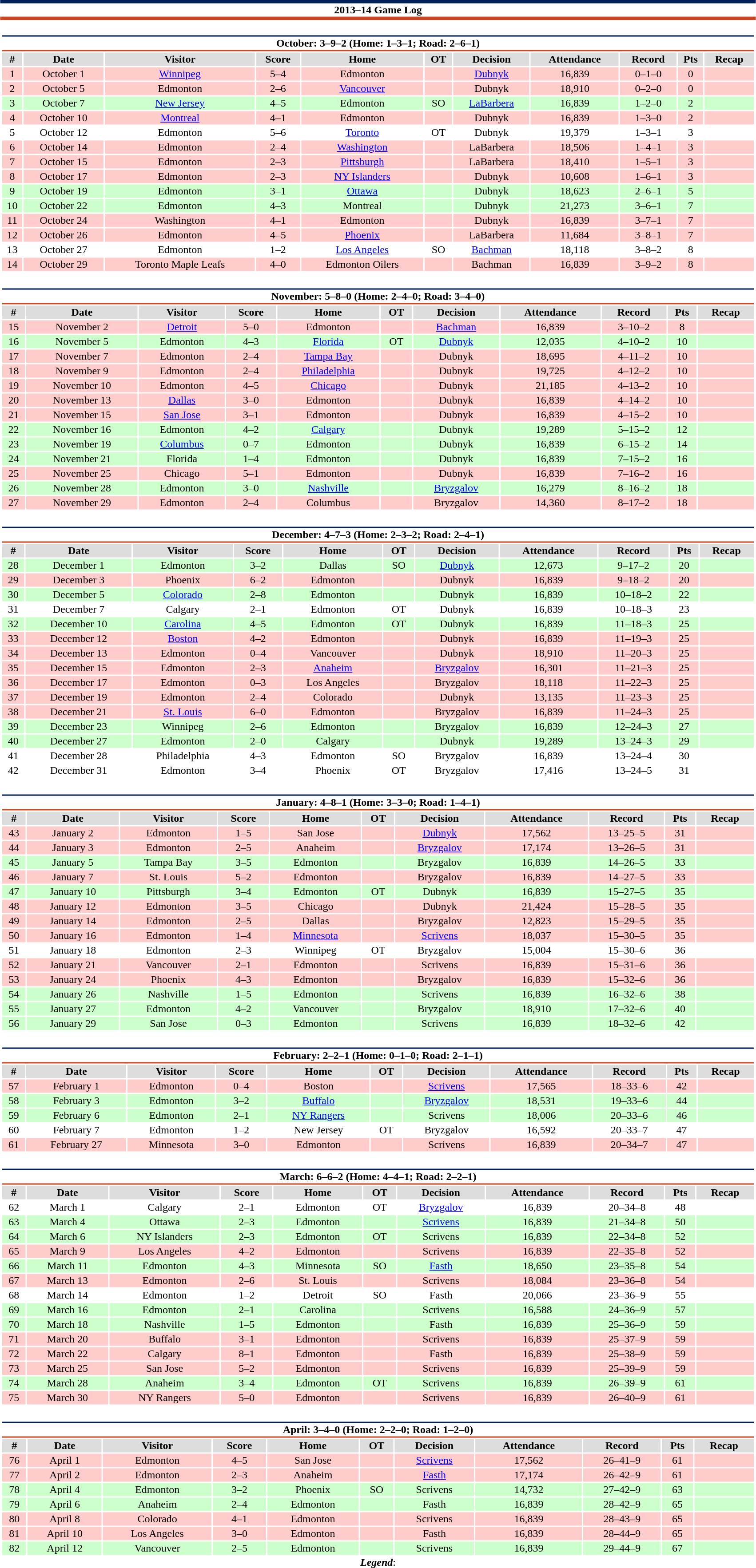<table class="toccolours" width=90% style="clear:both; margin:1.5em auto; text-align:center;">
<tr>
<th colspan=11 style="background:#FFFFFF;border-top:#00205B 5px solid;border-bottom:#CF4520 5px solid;">2013–14 Game Log</th>
</tr>
<tr>
<td colspan=11><br><table class="toccolours collapsible collapsed" width=100%>
<tr>
<th colspan=11 style="background:#FFFFFF;border-top:#00205B 2px solid;border-bottom:#CF4520 2px solid;">October: 3–9–2 (Home: 1–3–1; Road: 2–6–1)</th>
</tr>
<tr align="center" bgcolor="#dddddd">
<th>#</th>
<th>Date</th>
<th>Visitor</th>
<th>Score</th>
<th>Home</th>
<th>OT</th>
<th>Decision</th>
<th>Attendance</th>
<th>Record</th>
<th>Pts</th>
<th>Recap</th>
</tr>
<tr style="text-align:center; background:#ffcccc">
<td>1</td>
<td>October 1</td>
<td><a href='#'>Winnipeg</a></td>
<td>5–4</td>
<td>Edmonton</td>
<td></td>
<td><a href='#'>Dubnyk</a></td>
<td>16,839</td>
<td>0–1–0</td>
<td>0</td>
<td></td>
</tr>
<tr style="text-align:center; background:#ffcccc">
<td>2</td>
<td>October 5</td>
<td>Edmonton</td>
<td>2–6</td>
<td><a href='#'>Vancouver</a></td>
<td></td>
<td>Dubnyk</td>
<td>18,910</td>
<td>0–2–0</td>
<td>0</td>
<td></td>
</tr>
<tr style="text-align:center; background:#ccffcc">
<td>3</td>
<td>October 7</td>
<td><a href='#'>New Jersey</a></td>
<td>4–5</td>
<td>Edmonton</td>
<td>SO</td>
<td><a href='#'>LaBarbera</a></td>
<td>16,839</td>
<td>1–2–0</td>
<td>2</td>
<td></td>
</tr>
<tr style="text-align:center; background:#ffcccc">
<td>4</td>
<td>October 10</td>
<td><a href='#'>Montreal</a></td>
<td>4–1</td>
<td>Edmonton</td>
<td></td>
<td>Dubnyk</td>
<td>16,839</td>
<td>1–3–0</td>
<td>2</td>
<td></td>
</tr>
<tr style="text-align:center; background:#ffffff">
<td>5</td>
<td>October 12</td>
<td>Edmonton</td>
<td>5–6</td>
<td><a href='#'>Toronto</a></td>
<td>OT</td>
<td>Dubnyk</td>
<td>19,379</td>
<td>1–3–1</td>
<td>3</td>
<td></td>
</tr>
<tr style="text-align:center; background:#ffcccc">
<td>6</td>
<td>October 14</td>
<td>Edmonton</td>
<td>2–4</td>
<td><a href='#'>Washington</a></td>
<td></td>
<td>LaBarbera</td>
<td>18,506</td>
<td>1–4–1</td>
<td>3</td>
<td></td>
</tr>
<tr style="text-align:center; background:#ffcccc">
<td>7</td>
<td>October 15</td>
<td>Edmonton</td>
<td>2–3</td>
<td><a href='#'>Pittsburgh</a></td>
<td></td>
<td>LaBarbera</td>
<td>18,410</td>
<td>1–5–1</td>
<td>3</td>
<td></td>
</tr>
<tr style="text-align:center; background:#ffcccc">
<td>8</td>
<td>October 17</td>
<td>Edmonton</td>
<td>2–3</td>
<td><a href='#'>NY Islanders</a></td>
<td></td>
<td>Dubnyk</td>
<td>10,608</td>
<td>1–6–1</td>
<td>3</td>
<td></td>
</tr>
<tr style="text-align:center; background:#ccffcc">
<td>9</td>
<td>October 19</td>
<td>Edmonton</td>
<td>3–1</td>
<td><a href='#'>Ottawa</a></td>
<td></td>
<td>Dubnyk</td>
<td>18,623</td>
<td>2–6–1</td>
<td>5</td>
<td></td>
</tr>
<tr style="text-align:center; background:#ccffcc">
<td>10</td>
<td>October 22</td>
<td>Edmonton</td>
<td>4–3</td>
<td>Montreal</td>
<td></td>
<td>Dubnyk</td>
<td>21,273</td>
<td>3–6–1</td>
<td>7</td>
<td></td>
</tr>
<tr style="text-align:center; background:#ffcccc">
<td>11</td>
<td>October 24</td>
<td>Washington</td>
<td>4–1</td>
<td>Edmonton</td>
<td></td>
<td>Dubnyk</td>
<td>16,839</td>
<td>3–7–1</td>
<td>7</td>
<td></td>
</tr>
<tr style="text-align:center; background:#ffcccc">
<td>12</td>
<td>October 26</td>
<td>Edmonton</td>
<td>4–5</td>
<td><a href='#'>Phoenix</a></td>
<td></td>
<td>LaBarbera</td>
<td>11,684</td>
<td>3–8–1</td>
<td>7</td>
<td></td>
</tr>
<tr style="text-align:center; background:#ffffff">
<td>13</td>
<td>October 27</td>
<td>Edmonton</td>
<td>1–2</td>
<td><a href='#'>Los Angeles</a></td>
<td>SO</td>
<td><a href='#'>Bachman</a></td>
<td>18,118</td>
<td>3–8–2</td>
<td>8</td>
<td></td>
</tr>
<tr style="text-align:center; background:#ffcccc">
<td>14</td>
<td>October 29</td>
<td>Toronto Maple Leafs</td>
<td>4–0</td>
<td>Edmonton Oilers</td>
<td></td>
<td>Bachman</td>
<td>16,839</td>
<td>3–9–2</td>
<td>8</td>
<td></td>
</tr>
</table>
</td>
</tr>
<tr>
<td colspan=11><br><table class="toccolours collapsible collapsed" width=100%>
<tr>
<th colspan=11 style="background:#FFFFFF;border-top:#00205B 2px solid;border-bottom:#CF4520 2px solid;">November: 5–8–0 (Home: 2–4–0; Road: 3–4–0)</th>
</tr>
<tr align="center" bgcolor="#dddddd">
<th>#</th>
<th>Date</th>
<th>Visitor</th>
<th>Score</th>
<th>Home</th>
<th>OT</th>
<th>Decision</th>
<th>Attendance</th>
<th>Record</th>
<th>Pts</th>
<th>Recap</th>
</tr>
<tr style="text-align:center; background:#ffcccc">
<td>15</td>
<td>November 2</td>
<td><a href='#'>Detroit</a></td>
<td>5–0</td>
<td>Edmonton</td>
<td></td>
<td><a href='#'>Bachman</a></td>
<td>16,839</td>
<td>3–10–2</td>
<td>8</td>
<td></td>
</tr>
<tr style="text-align:center; background:#ccffcc">
<td>16</td>
<td>November 5</td>
<td>Edmonton</td>
<td>4–3</td>
<td><a href='#'>Florida</a></td>
<td>OT</td>
<td><a href='#'>Dubnyk</a></td>
<td>12,035</td>
<td>4–10–2</td>
<td>10</td>
<td></td>
</tr>
<tr style="text-align:center; background:#ffcccc">
<td>17</td>
<td>November 7</td>
<td>Edmonton</td>
<td>2–4</td>
<td><a href='#'>Tampa Bay</a></td>
<td></td>
<td>Dubnyk</td>
<td>18,695</td>
<td>4–11–2</td>
<td>10</td>
<td></td>
</tr>
<tr style="text-align:center; background:#ffcccc">
<td>18</td>
<td>November 9</td>
<td>Edmonton</td>
<td>2–4</td>
<td><a href='#'>Philadelphia</a></td>
<td></td>
<td>Dubnyk</td>
<td>19,725</td>
<td>4–12–2</td>
<td>10</td>
<td></td>
</tr>
<tr style="text-align:center; background:#ffcccc">
<td>19</td>
<td>November 10</td>
<td>Edmonton</td>
<td>4–5</td>
<td><a href='#'>Chicago</a></td>
<td></td>
<td>Dubnyk</td>
<td>21,185</td>
<td>4–13–2</td>
<td>10</td>
<td></td>
</tr>
<tr style="text-align:center; background:#ffcccc">
<td>20</td>
<td>November 13</td>
<td><a href='#'>Dallas</a></td>
<td>3–0</td>
<td>Edmonton</td>
<td></td>
<td>Dubnyk</td>
<td>16,839</td>
<td>4–14–2</td>
<td>10</td>
<td></td>
</tr>
<tr style="text-align:center; background:#ffcccc">
<td>21</td>
<td>November 15</td>
<td><a href='#'>San Jose</a></td>
<td>3–1</td>
<td>Edmonton</td>
<td></td>
<td>Dubnyk</td>
<td>16,839</td>
<td>4–15–2</td>
<td>10</td>
<td></td>
</tr>
<tr style="text-align:center; background:#ccffcc">
<td>22</td>
<td>November 16</td>
<td>Edmonton</td>
<td>4–2</td>
<td><a href='#'>Calgary</a></td>
<td></td>
<td>Dubnyk</td>
<td>19,289</td>
<td>5–15–2</td>
<td>12</td>
<td></td>
</tr>
<tr style="text-align:center; background:#ccffcc">
<td>23</td>
<td>November 19</td>
<td><a href='#'>Columbus</a></td>
<td>0–7</td>
<td>Edmonton</td>
<td></td>
<td>Dubnyk</td>
<td>16,839</td>
<td>6–15–2</td>
<td>14</td>
<td></td>
</tr>
<tr style="text-align:center; background:#ccffcc">
<td>24</td>
<td>November 21</td>
<td>Florida</td>
<td>1–4</td>
<td>Edmonton</td>
<td></td>
<td>Dubnyk</td>
<td>16,839</td>
<td>7–15–2</td>
<td>16</td>
<td></td>
</tr>
<tr style="text-align:center; background:#ffcccc">
<td>25</td>
<td>November 25</td>
<td>Chicago</td>
<td>5–1</td>
<td>Edmonton</td>
<td></td>
<td>Dubnyk</td>
<td>16,839</td>
<td>7–16–2</td>
<td>16</td>
<td></td>
</tr>
<tr style="text-align:center; background:#ccffcc">
<td>26</td>
<td>November 28</td>
<td>Edmonton</td>
<td>3–0</td>
<td><a href='#'>Nashville</a></td>
<td></td>
<td><a href='#'>Bryzgalov</a></td>
<td>16,279</td>
<td>8–16–2</td>
<td>18</td>
<td></td>
</tr>
<tr style="text-align:center; background:#ffcccc">
<td>27</td>
<td>November 29</td>
<td>Edmonton</td>
<td>2–4</td>
<td>Columbus</td>
<td></td>
<td>Bryzgalov</td>
<td>14,360</td>
<td>8–17–2</td>
<td>18</td>
<td></td>
</tr>
</table>
</td>
</tr>
<tr>
<td colspan=11><br><table class="toccolours collapsible collapsed" width=100%>
<tr>
<th colspan=11 style="background:#FFFFFF;border-top:#00205B 2px solid;border-bottom:#CF4520 2px solid;">December: 4–7–3 (Home: 2–3–2; Road: 2–4–1)</th>
</tr>
<tr align="center" bgcolor="#dddddd">
<th>#</th>
<th>Date</th>
<th>Visitor</th>
<th>Score</th>
<th>Home</th>
<th>OT</th>
<th>Decision</th>
<th>Attendance</th>
<th>Record</th>
<th>Pts</th>
<th>Recap</th>
</tr>
<tr style="text-align:center; background:#ccffcc">
<td>28</td>
<td>December 1</td>
<td>Edmonton</td>
<td>3–2</td>
<td>Dallas</td>
<td>SO</td>
<td><a href='#'>Dubnyk</a></td>
<td>12,673</td>
<td>9–17–2</td>
<td>20</td>
<td></td>
</tr>
<tr style="text-align:center; background:#ffcccc">
<td>29</td>
<td>December 3</td>
<td>Phoenix</td>
<td>6–2</td>
<td>Edmonton</td>
<td></td>
<td>Dubnyk</td>
<td>16,839</td>
<td>9–18–2</td>
<td>20</td>
<td></td>
</tr>
<tr style="text-align:center; background:#ccffcc">
<td>30</td>
<td>December 5</td>
<td><a href='#'>Colorado</a></td>
<td>2–8</td>
<td>Edmonton</td>
<td></td>
<td>Dubnyk</td>
<td>16,839</td>
<td>10–18–2</td>
<td>22</td>
<td></td>
</tr>
<tr style="text-align:center; background:#ffffff">
<td>31</td>
<td>December 7</td>
<td>Calgary</td>
<td>2–1</td>
<td>Edmonton</td>
<td>OT</td>
<td>Dubnyk</td>
<td>16,839</td>
<td>10–18–3</td>
<td>23</td>
<td></td>
</tr>
<tr style="text-align:center; background:#ccffcc">
<td>32</td>
<td>December 10</td>
<td><a href='#'>Carolina</a></td>
<td>4–5</td>
<td>Edmonton</td>
<td>OT</td>
<td>Dubnyk</td>
<td>16,839</td>
<td>11–18–3</td>
<td>25</td>
<td></td>
</tr>
<tr style="text-align:center; background:#ffcccc">
<td>33</td>
<td>December 12</td>
<td><a href='#'>Boston</a></td>
<td>4–2</td>
<td>Edmonton</td>
<td></td>
<td>Dubnyk</td>
<td>16,839</td>
<td>11–19–3</td>
<td>25</td>
<td></td>
</tr>
<tr style="text-align:center; background:#ffcccc">
<td>34</td>
<td>December 13</td>
<td>Edmonton</td>
<td>0–4</td>
<td>Vancouver</td>
<td></td>
<td>Dubnyk</td>
<td>18,910</td>
<td>11–20–3</td>
<td>25</td>
<td></td>
</tr>
<tr style="text-align:center; background:#ffcccc">
<td>35</td>
<td>December 15</td>
<td>Edmonton</td>
<td>2–3</td>
<td><a href='#'>Anaheim</a></td>
<td></td>
<td><a href='#'>Bryzgalov</a></td>
<td>16,301</td>
<td>11–21–3</td>
<td>25</td>
<td></td>
</tr>
<tr style="text-align:center; background:#ffcccc">
<td>36</td>
<td>December 17</td>
<td>Edmonton</td>
<td>0–3</td>
<td>Los Angeles</td>
<td></td>
<td>Bryzgalov</td>
<td>18,118</td>
<td>11–22–3</td>
<td>25</td>
<td></td>
</tr>
<tr style="text-align:center; background:#ffcccc">
<td>37</td>
<td>December 19</td>
<td>Edmonton</td>
<td>2–4</td>
<td>Colorado</td>
<td></td>
<td>Dubnyk</td>
<td>13,135</td>
<td>11–23–3</td>
<td>25</td>
<td></td>
</tr>
<tr style="text-align:center; background:#ffcccc">
<td>38</td>
<td>December 21</td>
<td><a href='#'>St. Louis</a></td>
<td>6–0</td>
<td>Edmonton</td>
<td></td>
<td>Bryzgalov</td>
<td>16,839</td>
<td>11–24–3</td>
<td>25</td>
<td></td>
</tr>
<tr style="text-align:center; background:#ccffcc">
<td>39</td>
<td>December 23</td>
<td>Winnipeg</td>
<td>2–6</td>
<td>Edmonton</td>
<td></td>
<td>Bryzgalov</td>
<td>16,839</td>
<td>12–24–3</td>
<td>27</td>
<td></td>
</tr>
<tr style="text-align:center; background:#ccffcc">
<td>40</td>
<td>December 27</td>
<td>Edmonton</td>
<td>2–0</td>
<td>Calgary</td>
<td></td>
<td>Dubnyk</td>
<td>19,289</td>
<td>13–24–3</td>
<td>29</td>
<td></td>
</tr>
<tr style="text-align:center; background:#ffffff">
<td>41</td>
<td>December 28</td>
<td>Philadelphia</td>
<td>4–3</td>
<td>Edmonton</td>
<td>SO</td>
<td>Bryzgalov</td>
<td>16,839</td>
<td>13–24–4</td>
<td>30</td>
<td></td>
</tr>
<tr style="text-align:center; background:#ffffff">
<td>42</td>
<td>December 31</td>
<td>Edmonton</td>
<td>3–4</td>
<td>Phoenix</td>
<td>OT</td>
<td>Bryzgalov</td>
<td>17,416</td>
<td>13–24–5</td>
<td>31</td>
<td></td>
</tr>
</table>
</td>
</tr>
<tr>
<td colspan=11><br><table class="toccolours collapsible collapsed" width=100%>
<tr>
<th colspan=11 style="background:#FFFFFF;border-top:#00205B 2px solid;border-bottom:#CF4520 2px solid;">January: 4–8–1 (Home: 3–3–0; Road: 1–4–1)</th>
</tr>
<tr align="center" bgcolor="#dddddd">
<th>#</th>
<th>Date</th>
<th>Visitor</th>
<th>Score</th>
<th>Home</th>
<th>OT</th>
<th>Decision</th>
<th>Attendance</th>
<th>Record</th>
<th>Pts</th>
<th>Recap</th>
</tr>
<tr style="text-align:center; background:#ffcccc">
<td>43</td>
<td>January 2</td>
<td>Edmonton</td>
<td>1–5</td>
<td>San Jose</td>
<td></td>
<td><a href='#'>Dubnyk</a></td>
<td>17,562</td>
<td>13–25–5</td>
<td>31</td>
<td></td>
</tr>
<tr style="text-align:center; background:#ffcccc">
<td>44</td>
<td>January 3</td>
<td>Edmonton</td>
<td>2–5</td>
<td>Anaheim</td>
<td></td>
<td><a href='#'>Bryzgalov</a></td>
<td>17,174</td>
<td>13–26–5</td>
<td>31</td>
<td></td>
</tr>
<tr style="text-align:center; background:#ccffcc">
<td>45</td>
<td>January 5</td>
<td>Tampa Bay</td>
<td>3–5</td>
<td>Edmonton</td>
<td></td>
<td>Bryzgalov</td>
<td>16,839</td>
<td>14–26–5</td>
<td>33</td>
<td></td>
</tr>
<tr style="text-align:center; background:#ffcccc">
<td>46</td>
<td>January 7</td>
<td>St. Louis</td>
<td>5–2</td>
<td>Edmonton</td>
<td></td>
<td>Bryzgalov</td>
<td>16,839</td>
<td>14–27–5</td>
<td>33</td>
<td></td>
</tr>
<tr style="text-align:center; background:#ccffcc">
<td>47</td>
<td>January 10</td>
<td>Pittsburgh</td>
<td>3–4</td>
<td>Edmonton</td>
<td>OT</td>
<td>Dubnyk</td>
<td>16,839</td>
<td>15–27–5</td>
<td>35</td>
<td></td>
</tr>
<tr style="text-align:center; background:#ffcccc">
<td>48</td>
<td>January 12</td>
<td>Edmonton</td>
<td>3–5</td>
<td>Chicago</td>
<td></td>
<td>Dubnyk</td>
<td>21,424</td>
<td>15–28–5</td>
<td>35</td>
<td></td>
</tr>
<tr style="text-align:center; background:#ffcccc">
<td>49</td>
<td>January 14</td>
<td>Edmonton</td>
<td>2–5</td>
<td>Dallas</td>
<td></td>
<td>Bryzgalov</td>
<td>12,823</td>
<td>15–29–5</td>
<td>35</td>
<td></td>
</tr>
<tr style="text-align:center; background:#ffcccc">
<td>50</td>
<td>January 16</td>
<td>Edmonton</td>
<td>1–4</td>
<td><a href='#'>Minnesota</a></td>
<td></td>
<td><a href='#'>Scrivens</a></td>
<td>18,037</td>
<td>15–30–5</td>
<td>35</td>
<td></td>
</tr>
<tr style="text-align:center; background:#ffffff">
<td>51</td>
<td>January 18</td>
<td>Edmonton</td>
<td>2–3</td>
<td>Winnipeg</td>
<td>OT</td>
<td>Bryzgalov</td>
<td>15,004</td>
<td>15–30–6</td>
<td>36</td>
<td></td>
</tr>
<tr style="text-align:center; background:#ffcccc">
<td>52</td>
<td>January 21</td>
<td>Vancouver</td>
<td>2–1</td>
<td>Edmonton</td>
<td></td>
<td>Scrivens</td>
<td>16,839</td>
<td>15–31–6</td>
<td>36</td>
<td></td>
</tr>
<tr style="text-align:center; background:#ffcccc">
<td>53</td>
<td>January 24</td>
<td>Phoenix</td>
<td>4–3</td>
<td>Edmonton</td>
<td></td>
<td>Bryzgalov</td>
<td>16,839</td>
<td>15–32–6</td>
<td>36</td>
<td></td>
</tr>
<tr style="text-align:center; background:#ccffcc">
<td>54</td>
<td>January 26</td>
<td>Nashville</td>
<td>1–5</td>
<td>Edmonton</td>
<td></td>
<td>Scrivens</td>
<td>16,839</td>
<td>16–32–6</td>
<td>38</td>
<td></td>
</tr>
<tr style="text-align:center; background:#ccffcc">
<td>55</td>
<td>January 27</td>
<td>Edmonton</td>
<td>4–2</td>
<td>Vancouver</td>
<td></td>
<td>Bryzgalov</td>
<td>18,910</td>
<td>17–32–6</td>
<td>40</td>
<td></td>
</tr>
<tr style="text-align:center; background:#ccffcc">
<td>56</td>
<td>January 29</td>
<td>San Jose</td>
<td>0–3</td>
<td>Edmonton</td>
<td></td>
<td>Scrivens</td>
<td>16,839</td>
<td>18–32–6</td>
<td>42</td>
<td></td>
</tr>
</table>
</td>
</tr>
<tr>
<td colspan=11><br><table class="toccolours collapsible collapsed" width=100%>
<tr>
<th colspan=11 style="background:#FFFFFF;border-top:#00205B 2px solid;border-bottom:#CF4520 2px solid;">February: 2–2–1 (Home: 0–1–0; Road: 2–1–1)</th>
</tr>
<tr align="center" bgcolor="#dddddd">
<th>#</th>
<th>Date</th>
<th>Visitor</th>
<th>Score</th>
<th>Home</th>
<th>OT</th>
<th>Decision</th>
<th>Attendance</th>
<th>Record</th>
<th>Pts</th>
<th>Recap</th>
</tr>
<tr style="text-align:center; background:#ffcccc">
<td>57</td>
<td>February 1</td>
<td>Edmonton</td>
<td>0–4</td>
<td>Boston</td>
<td></td>
<td><a href='#'>Scrivens</a></td>
<td>17,565</td>
<td>18–33–6</td>
<td>42</td>
<td></td>
</tr>
<tr style="text-align:center; background:#ccffcc">
<td>58</td>
<td>February 3</td>
<td>Edmonton</td>
<td>3–2</td>
<td><a href='#'>Buffalo</a></td>
<td></td>
<td><a href='#'>Bryzgalov</a></td>
<td>18,531</td>
<td>19–33–6</td>
<td>44</td>
<td></td>
</tr>
<tr style="text-align:center; background:#ccffcc">
<td>59</td>
<td>February 6</td>
<td>Edmonton</td>
<td>2–1</td>
<td><a href='#'>NY Rangers</a></td>
<td></td>
<td>Scrivens</td>
<td>18,006</td>
<td>20–33–6</td>
<td>46</td>
<td></td>
</tr>
<tr style="text-align:center; background:#ffffff">
<td>60</td>
<td>February 7</td>
<td>Edmonton</td>
<td>1–2</td>
<td>New Jersey</td>
<td>OT</td>
<td>Bryzgalov</td>
<td>16,592</td>
<td>20–33–7</td>
<td>47</td>
<td></td>
</tr>
<tr style="text-align:center; background:#ffcccc">
<td>61</td>
<td>February 27</td>
<td>Minnesota</td>
<td>3–0</td>
<td>Edmonton</td>
<td></td>
<td>Scrivens</td>
<td>16,839</td>
<td>20–34–7</td>
<td>47</td>
<td></td>
</tr>
</table>
</td>
</tr>
<tr>
<td colspan=11><br><table class="toccolours collapsible collapsed" width=100%>
<tr>
<th colspan=11 style="background:#FFFFFF;border-top:#00205B 2px solid;border-bottom:#CF4520 2px solid;">March: 6–6–2 (Home: 4–4–1; Road: 2–2–1)</th>
</tr>
<tr align="center" bgcolor="#dddddd">
<th>#</th>
<th>Date</th>
<th>Visitor</th>
<th>Score</th>
<th>Home</th>
<th>OT</th>
<th>Decision</th>
<th>Attendance</th>
<th>Record</th>
<th>Pts</th>
<th>Recap</th>
</tr>
<tr style="text-align:center; background:#ffffff">
<td>62</td>
<td>March 1</td>
<td>Calgary</td>
<td>2–1</td>
<td>Edmonton</td>
<td>OT</td>
<td><a href='#'>Bryzgalov</a></td>
<td>16,839</td>
<td>20–34–8</td>
<td>48</td>
<td></td>
</tr>
<tr style="text-align:center; background:#ccffcc">
<td>63</td>
<td>March 4</td>
<td>Ottawa</td>
<td>2–3</td>
<td>Edmonton</td>
<td></td>
<td><a href='#'>Scrivens</a></td>
<td>16,839</td>
<td>21–34–8</td>
<td>50</td>
<td></td>
</tr>
<tr style="text-align:center; background:#ccffcc">
<td>64</td>
<td>March 6</td>
<td>NY Islanders</td>
<td>2–3</td>
<td>Edmonton</td>
<td>OT</td>
<td>Scrivens</td>
<td>16,839</td>
<td>22–34–8</td>
<td>52</td>
<td></td>
</tr>
<tr style="text-align:center; background:#ffcccc">
<td>65</td>
<td>March 9</td>
<td>Los Angeles</td>
<td>4–2</td>
<td>Edmonton</td>
<td></td>
<td>Scrivens</td>
<td>16,839</td>
<td>22–35–8</td>
<td>52</td>
<td></td>
</tr>
<tr style="text-align:center; background:#ccffcc">
<td>66</td>
<td>March 11</td>
<td>Edmonton</td>
<td>4–3</td>
<td>Minnesota</td>
<td>SO</td>
<td><a href='#'>Fasth</a></td>
<td>18,650</td>
<td>23–35–8</td>
<td>54</td>
<td></td>
</tr>
<tr style="text-align:center; background:#ffcccc">
<td>67</td>
<td>March 13</td>
<td>Edmonton</td>
<td>2–6</td>
<td>St. Louis</td>
<td></td>
<td>Scrivens</td>
<td>18,084</td>
<td>23–36–8</td>
<td>54</td>
<td></td>
</tr>
<tr style="text-align:center; background:#ffffff">
<td>68</td>
<td>March 14</td>
<td>Edmonton</td>
<td>1–2</td>
<td>Detroit</td>
<td>SO</td>
<td>Fasth</td>
<td>20,066</td>
<td>23–36–9</td>
<td>55</td>
<td></td>
</tr>
<tr style="text-align:center; background:#ccffcc">
<td>69</td>
<td>March 16</td>
<td>Edmonton</td>
<td>2–1</td>
<td>Carolina</td>
<td></td>
<td>Scrivens</td>
<td>16,588</td>
<td>24–36–9</td>
<td>57</td>
<td></td>
</tr>
<tr style="text-align:center; background:#ccffcc">
<td>70</td>
<td>March 18</td>
<td>Nashville</td>
<td>1–5</td>
<td>Edmonton</td>
<td></td>
<td>Fasth</td>
<td>16,839</td>
<td>25–36–9</td>
<td>59</td>
<td></td>
</tr>
<tr style="text-align:center; background:#ffcccc">
<td>71</td>
<td>March 20</td>
<td>Buffalo</td>
<td>3–1</td>
<td>Edmonton</td>
<td></td>
<td>Scrivens</td>
<td>16,839</td>
<td>25–37–9</td>
<td>59</td>
<td></td>
</tr>
<tr style="text-align:center; background:#ffcccc">
<td>72</td>
<td>March 22</td>
<td>Calgary</td>
<td>8–1</td>
<td>Edmonton</td>
<td></td>
<td>Fasth</td>
<td>16,839</td>
<td>25–38–9</td>
<td>59</td>
<td></td>
</tr>
<tr style="text-align:center; background:#ffcccc">
<td>73</td>
<td>March 25</td>
<td>San Jose</td>
<td>5–2</td>
<td>Edmonton</td>
<td></td>
<td>Scrivens</td>
<td>16,839</td>
<td>25–39–9</td>
<td>59</td>
<td></td>
</tr>
<tr style="text-align:center; background:#ccffcc">
<td>74</td>
<td>March 28</td>
<td>Anaheim</td>
<td>3–4</td>
<td>Edmonton</td>
<td>OT</td>
<td>Scrivens</td>
<td>16,839</td>
<td>26–39–9</td>
<td>61</td>
<td></td>
</tr>
<tr style="text-align:center; background:#ffcccc">
<td>75</td>
<td>March 30</td>
<td>NY Rangers</td>
<td>5–0</td>
<td>Edmonton</td>
<td></td>
<td>Scrivens</td>
<td>16,839</td>
<td>26–40–9</td>
<td>61</td>
<td></td>
</tr>
</table>
</td>
</tr>
<tr>
<td colspan=11><br><table class="toccolours collapsible collapsed" width=100%>
<tr>
<th colspan=11 style="background:#FFFFFF;border-top:#00205B 2px solid;border-bottom:#CF4520 2px solid;">April: 3–4–0 (Home: 2–2–0; Road: 1–2–0)</th>
</tr>
<tr align="center" bgcolor="#dddddd">
<th>#</th>
<th>Date</th>
<th>Visitor</th>
<th>Score</th>
<th>Home</th>
<th>OT</th>
<th>Decision</th>
<th>Attendance</th>
<th>Record</th>
<th>Pts</th>
<th>Recap</th>
</tr>
<tr style="text-align:center; background:#ffcccc">
<td>76</td>
<td>April 1</td>
<td>Edmonton</td>
<td>4–5</td>
<td>San Jose</td>
<td></td>
<td><a href='#'>Scrivens</a></td>
<td>17,562</td>
<td>26–41–9</td>
<td>61</td>
<td></td>
</tr>
<tr style="text-align:center; background:#ffcccc">
<td>77</td>
<td>April 2</td>
<td>Edmonton</td>
<td>2–3</td>
<td>Anaheim</td>
<td></td>
<td><a href='#'>Fasth</a></td>
<td>17,174</td>
<td>26–42–9</td>
<td>61</td>
<td></td>
</tr>
<tr style="text-align:center; background:#ccffcc">
<td>78</td>
<td>April 4</td>
<td>Edmonton</td>
<td>3–2</td>
<td>Phoenix</td>
<td>SO</td>
<td>Scrivens</td>
<td>14,732</td>
<td>27–42–9</td>
<td>63</td>
<td></td>
</tr>
<tr style="text-align:center; background:#ccffcc">
<td>79</td>
<td>April 6</td>
<td>Anaheim</td>
<td>2–4</td>
<td>Edmonton</td>
<td></td>
<td>Fasth</td>
<td>16,839</td>
<td>28–42–9</td>
<td>65</td>
<td></td>
</tr>
<tr style="text-align:center; background:#ffcccc">
<td>80</td>
<td>April 8</td>
<td>Colorado</td>
<td>4–1</td>
<td>Edmonton</td>
<td></td>
<td>Scrivens</td>
<td>16,839</td>
<td>28–43–9</td>
<td>65</td>
<td></td>
</tr>
<tr style="text-align:center; background:#ffcccc">
<td>81</td>
<td>April 10</td>
<td>Los Angeles</td>
<td>3–0</td>
<td>Edmonton</td>
<td></td>
<td>Fasth</td>
<td>16,839</td>
<td>28–44–9</td>
<td>65</td>
<td></td>
</tr>
<tr style="text-align:center; background:#ccffcc">
<td>82</td>
<td>April 12</td>
<td>Vancouver</td>
<td>2–5</td>
<td>Edmonton</td>
<td></td>
<td>Scrivens</td>
<td>16,839</td>
<td>29–44–9</td>
<td>67</td>
<td></td>
</tr>
</table>
<strong><em>Legend</em></strong>:


</td>
</tr>
<tr>
<th colspan=2 style="color:#01285D"></th>
</tr>
</table>
